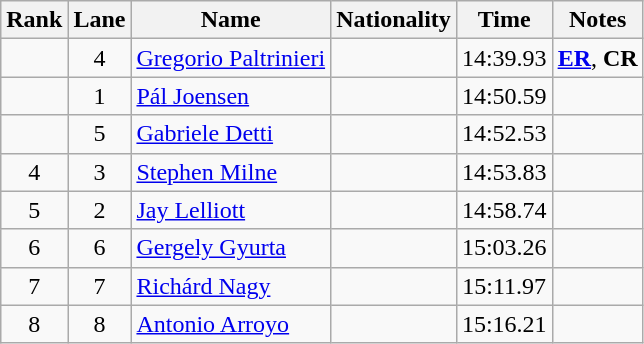<table class="wikitable sortable" style="text-align:center">
<tr>
<th>Rank</th>
<th>Lane</th>
<th>Name</th>
<th>Nationality</th>
<th>Time</th>
<th>Notes</th>
</tr>
<tr>
<td></td>
<td>4</td>
<td align=left><a href='#'>Gregorio Paltrinieri</a></td>
<td align=left></td>
<td>14:39.93</td>
<td><strong><a href='#'>ER</a></strong>, <strong>CR</strong></td>
</tr>
<tr>
<td></td>
<td>1</td>
<td align=left><a href='#'>Pál Joensen</a></td>
<td align=left></td>
<td>14:50.59</td>
<td></td>
</tr>
<tr>
<td></td>
<td>5</td>
<td align=left><a href='#'>Gabriele Detti</a></td>
<td align=left></td>
<td>14:52.53</td>
<td></td>
</tr>
<tr>
<td>4</td>
<td>3</td>
<td align=left><a href='#'>Stephen Milne</a></td>
<td align=left></td>
<td>14:53.83</td>
<td></td>
</tr>
<tr>
<td>5</td>
<td>2</td>
<td align=left><a href='#'>Jay Lelliott</a></td>
<td align=left></td>
<td>14:58.74</td>
<td></td>
</tr>
<tr>
<td>6</td>
<td>6</td>
<td align=left><a href='#'>Gergely Gyurta</a></td>
<td align=left></td>
<td>15:03.26</td>
<td></td>
</tr>
<tr>
<td>7</td>
<td>7</td>
<td align=left><a href='#'>Richárd Nagy</a></td>
<td align=left></td>
<td>15:11.97</td>
<td></td>
</tr>
<tr>
<td>8</td>
<td>8</td>
<td align=left><a href='#'>Antonio Arroyo</a></td>
<td align=left></td>
<td>15:16.21</td>
<td></td>
</tr>
</table>
